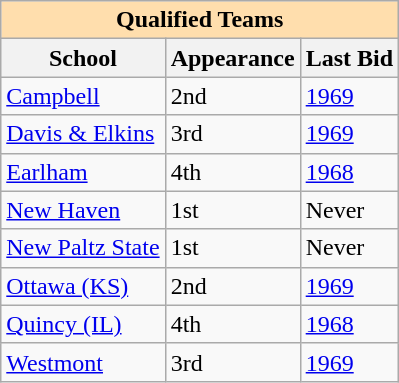<table class="wikitable">
<tr>
<th colspan="5" style="background:#ffdead;">Qualified Teams</th>
</tr>
<tr>
<th>School</th>
<th>Appearance</th>
<th>Last Bid</th>
</tr>
<tr>
<td><a href='#'>Campbell</a></td>
<td>2nd</td>
<td><a href='#'>1969</a></td>
</tr>
<tr>
<td><a href='#'>Davis & Elkins</a></td>
<td>3rd</td>
<td><a href='#'>1969</a></td>
</tr>
<tr>
<td><a href='#'>Earlham</a></td>
<td>4th</td>
<td><a href='#'>1968</a></td>
</tr>
<tr>
<td><a href='#'>New Haven</a></td>
<td>1st</td>
<td>Never</td>
</tr>
<tr>
<td><a href='#'>New Paltz State</a></td>
<td>1st</td>
<td>Never</td>
</tr>
<tr>
<td><a href='#'>Ottawa (KS)</a></td>
<td>2nd</td>
<td><a href='#'>1969</a></td>
</tr>
<tr>
<td><a href='#'>Quincy (IL)</a></td>
<td>4th</td>
<td><a href='#'>1968</a></td>
</tr>
<tr>
<td><a href='#'>Westmont</a></td>
<td>3rd</td>
<td><a href='#'>1969</a></td>
</tr>
</table>
